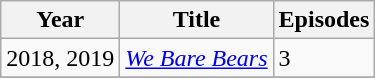<table class="wikitable sortable">
<tr>
<th>Year</th>
<th>Title</th>
<th>Episodes</th>
</tr>
<tr>
<td>2018, 2019</td>
<td><em><a href='#'>We Bare Bears</a></em></td>
<td>3</td>
</tr>
<tr>
</tr>
</table>
